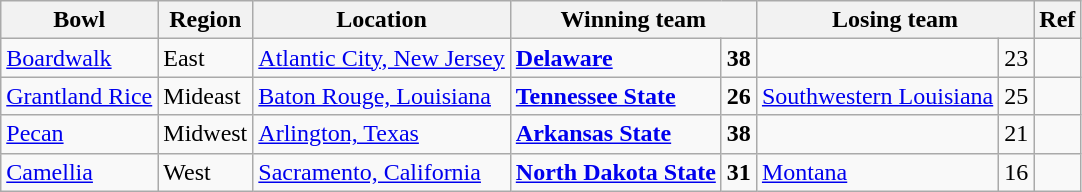<table class="wikitable">
<tr>
<th>Bowl</th>
<th>Region</th>
<th>Location</th>
<th colspan="2">Winning team</th>
<th colspan="2">Losing team</th>
<th>Ref</th>
</tr>
<tr>
<td><a href='#'>Boardwalk</a></td>
<td>East</td>
<td><a href='#'>Atlantic City, New Jersey</a></td>
<td><strong><a href='#'>Delaware</a></strong></td>
<td><strong>38</strong></td>
<td></td>
<td>23</td>
<td></td>
</tr>
<tr>
<td><a href='#'>Grantland Rice</a></td>
<td>Mideast</td>
<td><a href='#'>Baton Rouge, Louisiana</a></td>
<td><strong><a href='#'>Tennessee State</a></strong></td>
<td><strong>26</strong></td>
<td><a href='#'>Southwestern Louisiana</a></td>
<td>25</td>
<td></td>
</tr>
<tr>
<td><a href='#'>Pecan</a></td>
<td>Midwest</td>
<td><a href='#'>Arlington, Texas</a></td>
<td><strong><a href='#'>Arkansas State</a></strong></td>
<td><strong>38</strong></td>
<td></td>
<td>21</td>
<td></td>
</tr>
<tr>
<td><a href='#'>Camellia</a></td>
<td>West</td>
<td><a href='#'>Sacramento, California</a></td>
<td><strong><a href='#'>North Dakota State</a></strong></td>
<td><strong>31</strong></td>
<td><a href='#'>Montana</a></td>
<td>16</td>
<td></td>
</tr>
</table>
